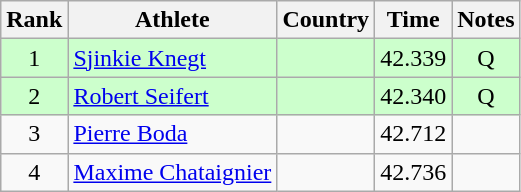<table class="wikitable sortable" style="text-align:center">
<tr>
<th>Rank</th>
<th>Athlete</th>
<th>Country</th>
<th>Time</th>
<th>Notes</th>
</tr>
<tr bgcolor=ccffcc>
<td>1</td>
<td align=left><a href='#'>Sjinkie Knegt</a></td>
<td align=left></td>
<td>42.339</td>
<td>Q</td>
</tr>
<tr bgcolor=ccffcc>
<td>2</td>
<td align=left><a href='#'>Robert Seifert</a></td>
<td align=left></td>
<td>42.340</td>
<td>Q</td>
</tr>
<tr>
<td>3</td>
<td align=left><a href='#'>Pierre Boda</a></td>
<td align=left></td>
<td>42.712</td>
<td></td>
</tr>
<tr>
<td>4</td>
<td align=left><a href='#'>Maxime Chataignier</a></td>
<td align=left></td>
<td>42.736</td>
<td></td>
</tr>
</table>
